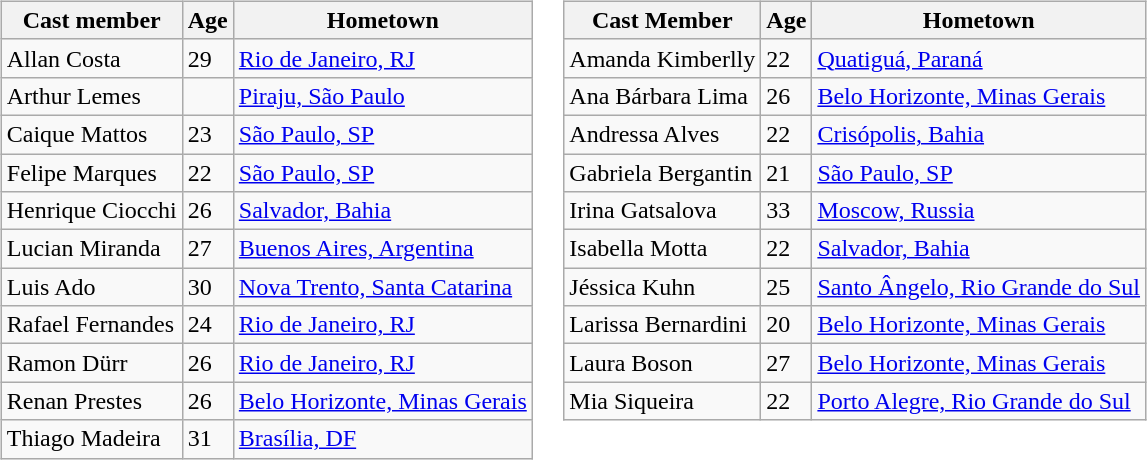<table>
<tr valign="top">
<td><br><table class="wikitable sortable">
<tr>
<th>Cast member</th>
<th>Age</th>
<th>Hometown</th>
</tr>
<tr>
<td>Allan Costa</td>
<td>29</td>
<td><a href='#'>Rio de Janeiro, RJ</a></td>
</tr>
<tr>
<td>Arthur Lemes</td>
<td></td>
<td><a href='#'>Piraju, São Paulo</a></td>
</tr>
<tr>
<td>Caique Mattos</td>
<td>23</td>
<td><a href='#'>São Paulo, SP</a></td>
</tr>
<tr>
<td>Felipe Marques</td>
<td>22</td>
<td><a href='#'>São Paulo, SP</a></td>
</tr>
<tr>
<td nowrap>Henrique Ciocchi</td>
<td>26</td>
<td nowrap><a href='#'>Salvador, Bahia</a></td>
</tr>
<tr>
<td nowrap>Lucian Miranda</td>
<td>27</td>
<td nowrap><a href='#'>Buenos Aires, Argentina</a></td>
</tr>
<tr>
<td nowrap>Luis Ado</td>
<td>30</td>
<td nowrap><a href='#'>Nova Trento, Santa Catarina</a></td>
</tr>
<tr>
<td nowrap>Rafael Fernandes</td>
<td>24</td>
<td nowrap><a href='#'>Rio de Janeiro, RJ</a></td>
</tr>
<tr>
<td>Ramon Dürr</td>
<td>26</td>
<td><a href='#'>Rio de Janeiro, RJ</a></td>
</tr>
<tr>
<td nowrap>Renan Prestes</td>
<td>26</td>
<td nowrap><a href='#'>Belo Horizonte, Minas Gerais</a></td>
</tr>
<tr>
<td nowrap>Thiago Madeira</td>
<td>31</td>
<td nowrap><a href='#'>Brasília, DF</a></td>
</tr>
</table>
</td>
<td><br><table class="wikitable sortable">
<tr>
<th>Cast Member</th>
<th>Age</th>
<th>Hometown</th>
</tr>
<tr>
<td nowrap>Amanda Kimberlly</td>
<td>22</td>
<td nowrap><a href='#'>Quatiguá, Paraná</a></td>
</tr>
<tr>
<td>Ana Bárbara Lima</td>
<td>26</td>
<td><a href='#'>Belo Horizonte, Minas Gerais</a></td>
</tr>
<tr>
<td>Andressa Alves</td>
<td>22</td>
<td><a href='#'>Crisópolis, Bahia</a></td>
</tr>
<tr>
<td nowrap>Gabriela Bergantin</td>
<td>21</td>
<td nowrap><a href='#'>São Paulo, SP</a></td>
</tr>
<tr>
<td>Irina Gatsalova</td>
<td>33</td>
<td><a href='#'>Moscow, Russia</a></td>
</tr>
<tr>
<td>Isabella Motta</td>
<td>22</td>
<td><a href='#'>Salvador, Bahia</a></td>
</tr>
<tr>
<td nowrap>Jéssica Kuhn</td>
<td>25</td>
<td nowrap><a href='#'>Santo Ângelo, Rio Grande do Sul</a></td>
</tr>
<tr>
<td>Larissa Bernardini</td>
<td>20</td>
<td><a href='#'>Belo Horizonte, Minas Gerais</a></td>
</tr>
<tr>
<td>Laura Boson</td>
<td>27</td>
<td><a href='#'>Belo Horizonte, Minas Gerais</a></td>
</tr>
<tr>
<td>Mia Siqueira</td>
<td>22</td>
<td><a href='#'>Porto Alegre, Rio Grande do Sul</a></td>
</tr>
</table>
</td>
</tr>
</table>
